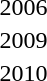<table>
<tr>
<td align="center">2006</td>
<td></td>
<td></td>
<td><br></td>
</tr>
<tr>
<td align="center">2009</td>
<td></td>
<td></td>
<td></td>
</tr>
<tr>
<td align="center">2010</td>
<td></td>
<td></td>
<td></td>
</tr>
</table>
